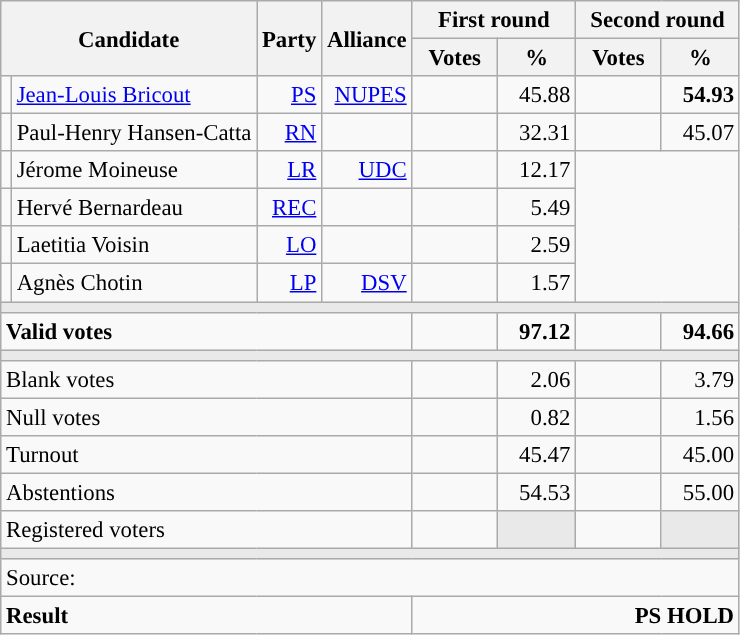<table class="wikitable" style="text-align:right;font-size:95%;">
<tr>
<th colspan="2" rowspan="2">Candidate</th>
<th colspan="1" rowspan="2">Party</th>
<th colspan="1" rowspan="2">Alliance</th>
<th colspan="2">First round</th>
<th colspan="2">Second round</th>
</tr>
<tr>
<th style="width:50px;">Votes</th>
<th style="width:45px;">%</th>
<th style="width:50px;">Votes</th>
<th style="width:45px;">%</th>
</tr>
<tr>
<td style="color:inherit;background:"></td>
<td style="text-align:left;"><a href='#'>Jean-Louis Bricout</a></td>
<td><a href='#'>PS</a></td>
<td><a href='#'>NUPES</a></td>
<td></td>
<td>45.88</td>
<td><strong></strong></td>
<td><strong>54.93</strong></td>
</tr>
<tr>
<td style="color:inherit;background:"></td>
<td style="text-align:left;">Paul-Henry Hansen-Catta</td>
<td><a href='#'>RN</a></td>
<td></td>
<td></td>
<td>32.31</td>
<td></td>
<td>45.07</td>
</tr>
<tr>
<td style="color:inherit;background:"></td>
<td style="text-align:left;">Jérome Moineuse</td>
<td><a href='#'>LR</a></td>
<td><a href='#'>UDC</a></td>
<td></td>
<td>12.17</td>
</tr>
<tr>
<td style="color:inherit;background:"></td>
<td style="text-align:left;">Hervé Bernardeau</td>
<td><a href='#'>REC</a></td>
<td></td>
<td></td>
<td>5.49</td>
</tr>
<tr>
<td style="color:inherit;background:"></td>
<td style="text-align:left;">Laetitia Voisin</td>
<td><a href='#'>LO</a></td>
<td></td>
<td></td>
<td>2.59</td>
</tr>
<tr>
<td style="color:inherit;background:"></td>
<td style="text-align:left;">Agnès Chotin</td>
<td><a href='#'>LP</a></td>
<td><a href='#'>DSV</a></td>
<td></td>
<td>1.57</td>
</tr>
<tr>
<td colspan="8" style="background:#E9E9E9;"></td>
</tr>
<tr style="font-weight:bold;">
<td colspan="4" style="text-align:left;">Valid votes</td>
<td></td>
<td>97.12</td>
<td></td>
<td>94.66</td>
</tr>
<tr>
<td colspan="8" style="background:#E9E9E9;"></td>
</tr>
<tr>
<td colspan="4" style="text-align:left;">Blank votes</td>
<td></td>
<td>2.06</td>
<td></td>
<td>3.79</td>
</tr>
<tr>
<td colspan="4" style="text-align:left;">Null votes</td>
<td></td>
<td>0.82</td>
<td></td>
<td>1.56</td>
</tr>
<tr>
<td colspan="4" style="text-align:left;">Turnout</td>
<td></td>
<td>45.47</td>
<td></td>
<td>45.00</td>
</tr>
<tr>
<td colspan="4" style="text-align:left;">Abstentions</td>
<td></td>
<td>54.53</td>
<td></td>
<td>55.00</td>
</tr>
<tr>
<td colspan="4" style="text-align:left;">Registered voters</td>
<td></td>
<td style="background:#E9E9E9;"></td>
<td></td>
<td style="background:#E9E9E9;"></td>
</tr>
<tr>
<td colspan="8" style="background:#E9E9E9;"></td>
</tr>
<tr>
<td colspan="8" style="text-align:left;">Source: </td>
</tr>
<tr style="font-weight:bold">
<td colspan="4" style="text-align:left;">Result</td>
<td colspan="4" style="background-color:">PS HOLD</td>
</tr>
</table>
